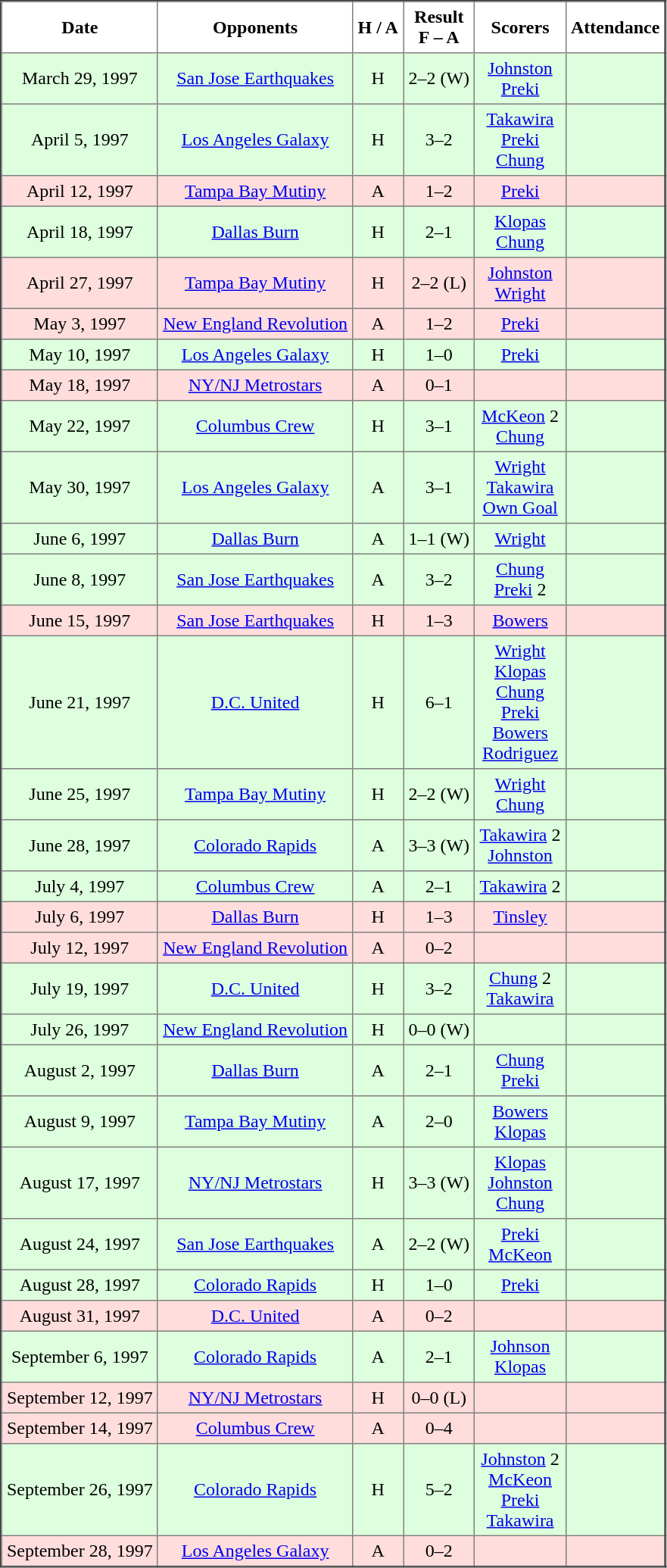<table border="2" cellpadding="4" style="border-collapse:collapse; text-align:center;">
<tr>
<th><strong>Date</strong></th>
<th><strong>Opponents</strong></th>
<th><strong>H / A</strong></th>
<th><strong>Result<br>F – A</strong></th>
<th><strong>Scorers</strong></th>
<th><strong>Attendance</strong></th>
</tr>
<tr bgcolor="#ddffdd">
<td>March 29, 1997</td>
<td><a href='#'>San Jose Earthquakes</a></td>
<td>H</td>
<td>2–2 (W)</td>
<td><a href='#'>Johnston</a> <br> <a href='#'>Preki</a></td>
<td></td>
</tr>
<tr bgcolor="#ddffdd">
<td>April 5, 1997</td>
<td><a href='#'>Los Angeles Galaxy</a></td>
<td>H</td>
<td>3–2</td>
<td><a href='#'>Takawira</a> <br> <a href='#'>Preki</a> <br> <a href='#'>Chung</a></td>
<td></td>
</tr>
<tr bgcolor="#ffdddd">
<td>April 12, 1997</td>
<td><a href='#'>Tampa Bay Mutiny</a></td>
<td>A</td>
<td>1–2</td>
<td><a href='#'>Preki</a></td>
<td></td>
</tr>
<tr bgcolor="#ddffdd">
<td>April 18, 1997</td>
<td><a href='#'>Dallas Burn</a></td>
<td>H</td>
<td>2–1</td>
<td><a href='#'>Klopas</a> <br> <a href='#'>Chung</a></td>
<td></td>
</tr>
<tr bgcolor="#ffdddd">
<td>April 27, 1997</td>
<td><a href='#'>Tampa Bay Mutiny</a></td>
<td>H</td>
<td>2–2 (L)</td>
<td><a href='#'>Johnston</a> <br> <a href='#'>Wright</a></td>
<td></td>
</tr>
<tr bgcolor="#ffdddd">
<td>May 3, 1997</td>
<td><a href='#'>New England Revolution</a></td>
<td>A</td>
<td>1–2</td>
<td><a href='#'>Preki</a></td>
<td></td>
</tr>
<tr bgcolor="#ddffdd">
<td>May 10, 1997</td>
<td><a href='#'>Los Angeles Galaxy</a></td>
<td>H</td>
<td>1–0</td>
<td><a href='#'>Preki</a></td>
<td></td>
</tr>
<tr bgcolor="#ffdddd">
<td>May 18, 1997</td>
<td><a href='#'>NY/NJ Metrostars</a></td>
<td>A</td>
<td>0–1</td>
<td></td>
<td></td>
</tr>
<tr bgcolor="#ddffdd">
<td>May 22, 1997</td>
<td><a href='#'>Columbus Crew</a></td>
<td>H</td>
<td>3–1</td>
<td><a href='#'>McKeon</a> 2 <br> <a href='#'>Chung</a></td>
<td></td>
</tr>
<tr bgcolor="#ddffdd">
<td>May 30, 1997</td>
<td><a href='#'>Los Angeles Galaxy</a></td>
<td>A</td>
<td>3–1</td>
<td><a href='#'>Wright</a> <br> <a href='#'>Takawira</a> <br> <a href='#'>Own Goal</a></td>
<td></td>
</tr>
<tr bgcolor="#ddffdd">
<td>June 6, 1997</td>
<td><a href='#'>Dallas Burn</a></td>
<td>A</td>
<td>1–1 (W)</td>
<td><a href='#'>Wright</a></td>
<td></td>
</tr>
<tr bgcolor="#ddffdd">
<td>June 8, 1997</td>
<td><a href='#'>San Jose Earthquakes</a></td>
<td>A</td>
<td>3–2</td>
<td><a href='#'>Chung</a> <br> <a href='#'>Preki</a> 2</td>
<td></td>
</tr>
<tr bgcolor="#ffdddd">
<td>June 15, 1997</td>
<td><a href='#'>San Jose Earthquakes</a></td>
<td>H</td>
<td>1–3</td>
<td><a href='#'>Bowers</a></td>
<td></td>
</tr>
<tr bgcolor="#ddffdd">
<td>June 21, 1997</td>
<td><a href='#'>D.C. United</a></td>
<td>H</td>
<td>6–1</td>
<td><a href='#'>Wright</a> <br> <a href='#'>Klopas</a> <br> <a href='#'>Chung</a> <br> <a href='#'>Preki</a> <br> <a href='#'>Bowers</a> <br> <a href='#'>Rodriguez</a></td>
<td></td>
</tr>
<tr bgcolor="#ddffdd">
<td>June 25, 1997</td>
<td><a href='#'>Tampa Bay Mutiny</a></td>
<td>H</td>
<td>2–2 (W)</td>
<td><a href='#'>Wright</a> <br> <a href='#'>Chung</a></td>
<td></td>
</tr>
<tr bgcolor="#ddffdd">
<td>June 28, 1997</td>
<td><a href='#'>Colorado Rapids</a></td>
<td>A</td>
<td>3–3 (W)</td>
<td><a href='#'>Takawira</a> 2 <br> <a href='#'>Johnston</a></td>
<td></td>
</tr>
<tr bgcolor="#ddffdd">
<td>July 4, 1997</td>
<td><a href='#'>Columbus Crew</a></td>
<td>A</td>
<td>2–1</td>
<td><a href='#'>Takawira</a> 2</td>
<td></td>
</tr>
<tr bgcolor="#ffdddd">
<td>July 6, 1997</td>
<td><a href='#'>Dallas Burn</a></td>
<td>H</td>
<td>1–3</td>
<td><a href='#'>Tinsley</a></td>
<td></td>
</tr>
<tr bgcolor="#ffdddd">
<td>July 12, 1997</td>
<td><a href='#'>New England Revolution</a></td>
<td>A</td>
<td>0–2</td>
<td></td>
<td></td>
</tr>
<tr bgcolor="#ddffdd">
<td>July 19, 1997</td>
<td><a href='#'>D.C. United</a></td>
<td>H</td>
<td>3–2</td>
<td><a href='#'>Chung</a> 2 <br> <a href='#'>Takawira</a></td>
<td></td>
</tr>
<tr bgcolor="#ddffdd">
<td>July 26, 1997</td>
<td><a href='#'>New England Revolution</a></td>
<td>H</td>
<td>0–0 (W)</td>
<td></td>
<td></td>
</tr>
<tr bgcolor="#ddffdd">
<td>August 2, 1997</td>
<td><a href='#'>Dallas Burn</a></td>
<td>A</td>
<td>2–1</td>
<td><a href='#'>Chung</a> <br> <a href='#'>Preki</a></td>
<td></td>
</tr>
<tr bgcolor="#ddffdd">
<td>August 9, 1997</td>
<td><a href='#'>Tampa Bay Mutiny</a></td>
<td>A</td>
<td>2–0</td>
<td><a href='#'>Bowers</a> <br> <a href='#'>Klopas</a></td>
<td></td>
</tr>
<tr bgcolor="#ddffdd">
<td>August 17, 1997</td>
<td><a href='#'>NY/NJ Metrostars</a></td>
<td>H</td>
<td>3–3 (W)</td>
<td><a href='#'>Klopas</a> <br> <a href='#'>Johnston</a> <br> <a href='#'>Chung</a></td>
<td></td>
</tr>
<tr bgcolor="#ddffdd">
<td>August 24, 1997</td>
<td><a href='#'>San Jose Earthquakes</a></td>
<td>A</td>
<td>2–2 (W)</td>
<td><a href='#'>Preki</a> <br> <a href='#'>McKeon</a></td>
<td></td>
</tr>
<tr bgcolor="#ddffdd">
<td>August 28, 1997</td>
<td><a href='#'>Colorado Rapids</a></td>
<td>H</td>
<td>1–0</td>
<td><a href='#'>Preki</a></td>
<td></td>
</tr>
<tr bgcolor="#ffdddd">
<td>August 31, 1997</td>
<td><a href='#'>D.C. United</a></td>
<td>A</td>
<td>0–2</td>
<td></td>
<td></td>
</tr>
<tr bgcolor="#ddffdd">
<td>September 6, 1997</td>
<td><a href='#'>Colorado Rapids</a></td>
<td>A</td>
<td>2–1</td>
<td><a href='#'>Johnson</a> <br> <a href='#'>Klopas</a></td>
<td></td>
</tr>
<tr bgcolor="#ffdddd">
<td>September 12, 1997</td>
<td><a href='#'>NY/NJ Metrostars</a></td>
<td>H</td>
<td>0–0 (L)</td>
<td></td>
<td></td>
</tr>
<tr bgcolor="#ffdddd">
<td>September 14, 1997</td>
<td><a href='#'>Columbus Crew</a></td>
<td>A</td>
<td>0–4</td>
<td></td>
<td></td>
</tr>
<tr bgcolor="#ddffdd">
<td>September 26, 1997</td>
<td><a href='#'>Colorado Rapids</a></td>
<td>H</td>
<td>5–2</td>
<td><a href='#'>Johnston</a> 2 <br> <a href='#'>McKeon</a> <br> <a href='#'>Preki</a> <br> <a href='#'>Takawira</a></td>
<td></td>
</tr>
<tr bgcolor="#ffdddd">
<td>September 28, 1997</td>
<td><a href='#'>Los Angeles Galaxy</a></td>
<td>A</td>
<td>0–2</td>
<td></td>
<td></td>
</tr>
</table>
